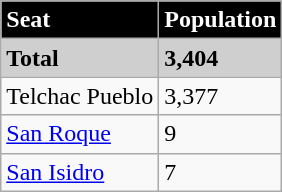<table class="wikitable">
<tr style="background:#000000; color:#FFFFFF;">
<td><strong>Seat</strong></td>
<td><strong>Population</strong></td>
</tr>
<tr style="background:#CFCFCF;">
<td><strong>Total</strong></td>
<td><strong>3,404</strong></td>
</tr>
<tr>
<td>Telchac Pueblo</td>
<td>3,377</td>
</tr>
<tr>
<td><a href='#'>San Roque</a></td>
<td>9</td>
</tr>
<tr>
<td><a href='#'>San Isidro</a></td>
<td>7</td>
</tr>
</table>
